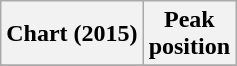<table class="wikitable plainrowheaders" style="text-align:center">
<tr>
<th scope="col">Chart (2015)</th>
<th scope="col">Peak<br>position</th>
</tr>
<tr>
</tr>
</table>
